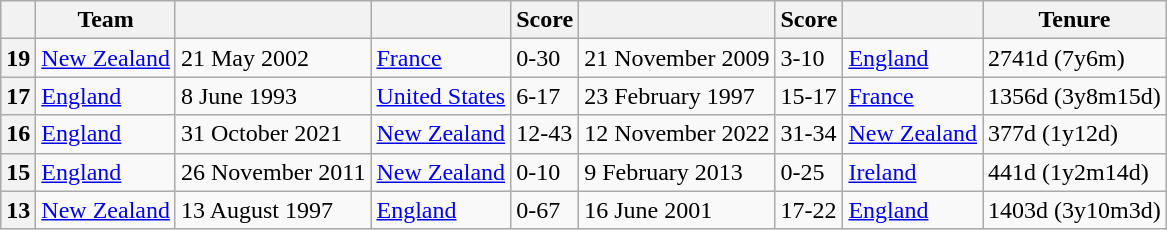<table class="wikitable sortable">
<tr>
<th></th>
<th>Team</th>
<th></th>
<th></th>
<th>Score</th>
<th></th>
<th>Score</th>
<th></th>
<th>Tenure</th>
</tr>
<tr>
<th>19</th>
<td><a href='#'>New Zealand</a></td>
<td>21 May 2002</td>
<td><a href='#'>France</a></td>
<td>0-30</td>
<td>21 November 2009</td>
<td>3-10</td>
<td><a href='#'>England</a></td>
<td>2741d (7y6m)</td>
</tr>
<tr>
<th>17</th>
<td><a href='#'>England</a></td>
<td>8 June 1993</td>
<td><a href='#'>United States</a></td>
<td>6-17</td>
<td>23 February 1997</td>
<td>15-17</td>
<td><a href='#'>France</a></td>
<td>1356d (3y8m15d)</td>
</tr>
<tr>
<th>16</th>
<td><a href='#'>England</a></td>
<td>31 October 2021</td>
<td><a href='#'>New Zealand</a></td>
<td>12-43</td>
<td>12 November 2022</td>
<td>31-34</td>
<td><a href='#'>New Zealand</a></td>
<td>377d (1y12d)</td>
</tr>
<tr>
<th>15</th>
<td><a href='#'>England</a></td>
<td>26 November 2011</td>
<td><a href='#'>New Zealand</a></td>
<td>0-10</td>
<td>9 February 2013</td>
<td>0-25</td>
<td><a href='#'>Ireland</a></td>
<td>441d (1y2m14d)</td>
</tr>
<tr>
<th>13</th>
<td><a href='#'>New Zealand</a></td>
<td>13 August 1997</td>
<td><a href='#'>England</a></td>
<td>0-67</td>
<td>16 June 2001</td>
<td>17-22</td>
<td><a href='#'>England</a></td>
<td>1403d (3y10m3d)</td>
</tr>
</table>
